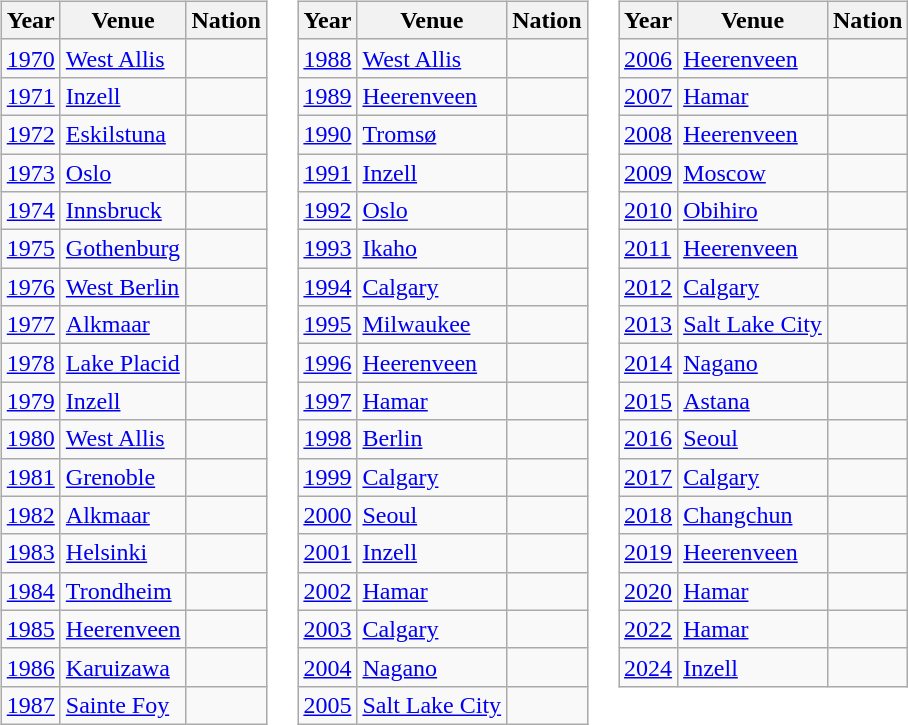<table>
<tr>
<td><br><table class=wikitable>
<tr>
<th>Year</th>
<th>Venue</th>
<th>Nation</th>
</tr>
<tr>
<td><a href='#'>1970</a></td>
<td><a href='#'>West Allis</a></td>
<td></td>
</tr>
<tr>
<td><a href='#'>1971</a></td>
<td><a href='#'>Inzell</a></td>
<td></td>
</tr>
<tr>
<td><a href='#'>1972</a></td>
<td><a href='#'>Eskilstuna</a></td>
<td></td>
</tr>
<tr>
<td><a href='#'>1973</a></td>
<td><a href='#'>Oslo</a></td>
<td></td>
</tr>
<tr>
<td><a href='#'>1974</a></td>
<td><a href='#'>Innsbruck</a></td>
<td></td>
</tr>
<tr>
<td><a href='#'>1975</a></td>
<td><a href='#'>Gothenburg</a></td>
<td></td>
</tr>
<tr>
<td><a href='#'>1976</a></td>
<td><a href='#'>West Berlin</a></td>
<td></td>
</tr>
<tr>
<td><a href='#'>1977</a></td>
<td><a href='#'>Alkmaar</a></td>
<td></td>
</tr>
<tr>
<td><a href='#'>1978</a></td>
<td><a href='#'>Lake Placid</a></td>
<td></td>
</tr>
<tr>
<td><a href='#'>1979</a></td>
<td><a href='#'>Inzell</a></td>
<td></td>
</tr>
<tr>
<td><a href='#'>1980</a></td>
<td><a href='#'>West Allis</a></td>
<td></td>
</tr>
<tr>
<td><a href='#'>1981</a></td>
<td><a href='#'>Grenoble</a></td>
<td></td>
</tr>
<tr>
<td><a href='#'>1982</a></td>
<td><a href='#'>Alkmaar</a></td>
<td></td>
</tr>
<tr>
<td><a href='#'>1983</a></td>
<td><a href='#'>Helsinki</a></td>
<td></td>
</tr>
<tr>
<td><a href='#'>1984</a></td>
<td><a href='#'>Trondheim</a></td>
<td></td>
</tr>
<tr>
<td><a href='#'>1985</a></td>
<td><a href='#'>Heerenveen</a></td>
<td></td>
</tr>
<tr>
<td><a href='#'>1986</a></td>
<td><a href='#'>Karuizawa</a></td>
<td></td>
</tr>
<tr>
<td><a href='#'>1987</a></td>
<td><a href='#'>Sainte Foy</a></td>
<td></td>
</tr>
</table>
</td>
<td valign=top><br><table class=wikitable>
<tr>
<th>Year</th>
<th>Venue</th>
<th>Nation</th>
</tr>
<tr>
<td><a href='#'>1988</a></td>
<td><a href='#'>West Allis</a></td>
<td></td>
</tr>
<tr>
<td><a href='#'>1989</a></td>
<td><a href='#'>Heerenveen</a></td>
<td></td>
</tr>
<tr>
<td><a href='#'>1990</a></td>
<td><a href='#'>Tromsø</a></td>
<td></td>
</tr>
<tr>
<td><a href='#'>1991</a></td>
<td><a href='#'>Inzell</a></td>
<td></td>
</tr>
<tr>
<td><a href='#'>1992</a></td>
<td><a href='#'>Oslo</a></td>
<td></td>
</tr>
<tr>
<td><a href='#'>1993</a></td>
<td><a href='#'>Ikaho</a></td>
<td></td>
</tr>
<tr>
<td><a href='#'>1994</a></td>
<td><a href='#'>Calgary</a></td>
<td></td>
</tr>
<tr>
<td><a href='#'>1995</a></td>
<td><a href='#'>Milwaukee</a></td>
<td></td>
</tr>
<tr>
<td><a href='#'>1996</a></td>
<td><a href='#'>Heerenveen</a></td>
<td></td>
</tr>
<tr>
<td><a href='#'>1997</a></td>
<td><a href='#'>Hamar</a></td>
<td></td>
</tr>
<tr>
<td><a href='#'>1998</a></td>
<td><a href='#'>Berlin</a></td>
<td></td>
</tr>
<tr>
<td><a href='#'>1999</a></td>
<td><a href='#'>Calgary</a></td>
<td></td>
</tr>
<tr>
<td><a href='#'>2000</a></td>
<td><a href='#'>Seoul</a></td>
<td></td>
</tr>
<tr>
<td><a href='#'>2001</a></td>
<td><a href='#'>Inzell</a></td>
<td></td>
</tr>
<tr>
<td><a href='#'>2002</a></td>
<td><a href='#'>Hamar</a></td>
<td></td>
</tr>
<tr>
<td><a href='#'>2003</a></td>
<td><a href='#'>Calgary</a></td>
<td></td>
</tr>
<tr>
<td><a href='#'>2004</a></td>
<td><a href='#'>Nagano</a></td>
<td></td>
</tr>
<tr>
<td><a href='#'>2005</a></td>
<td><a href='#'>Salt Lake City</a></td>
<td></td>
</tr>
</table>
</td>
<td valign=top><br><table class=wikitable>
<tr>
<th>Year</th>
<th>Venue</th>
<th>Nation</th>
</tr>
<tr>
<td><a href='#'>2006</a></td>
<td><a href='#'>Heerenveen</a></td>
<td></td>
</tr>
<tr>
<td><a href='#'>2007</a></td>
<td><a href='#'>Hamar</a></td>
<td></td>
</tr>
<tr>
<td><a href='#'>2008</a></td>
<td><a href='#'>Heerenveen</a></td>
<td></td>
</tr>
<tr>
<td><a href='#'>2009</a></td>
<td><a href='#'>Moscow</a></td>
<td></td>
</tr>
<tr>
<td><a href='#'>2010</a></td>
<td><a href='#'>Obihiro</a></td>
<td></td>
</tr>
<tr>
<td><a href='#'>2011</a></td>
<td><a href='#'>Heerenveen</a></td>
<td></td>
</tr>
<tr>
<td><a href='#'>2012</a></td>
<td><a href='#'>Calgary</a></td>
<td></td>
</tr>
<tr>
<td><a href='#'>2013</a></td>
<td><a href='#'>Salt Lake City</a></td>
<td></td>
</tr>
<tr>
<td><a href='#'>2014</a></td>
<td><a href='#'>Nagano</a></td>
<td></td>
</tr>
<tr>
<td><a href='#'>2015</a></td>
<td><a href='#'>Astana</a></td>
<td></td>
</tr>
<tr>
<td><a href='#'>2016</a></td>
<td><a href='#'>Seoul</a></td>
<td></td>
</tr>
<tr>
<td><a href='#'>2017</a></td>
<td><a href='#'>Calgary</a></td>
<td></td>
</tr>
<tr>
<td><a href='#'>2018</a></td>
<td><a href='#'>Changchun</a></td>
<td></td>
</tr>
<tr>
<td><a href='#'>2019</a></td>
<td><a href='#'>Heerenveen</a></td>
<td></td>
</tr>
<tr>
<td><a href='#'>2020</a></td>
<td><a href='#'>Hamar</a></td>
<td></td>
</tr>
<tr>
<td><a href='#'>2022</a></td>
<td><a href='#'>Hamar</a></td>
<td></td>
</tr>
<tr>
<td><a href='#'>2024</a></td>
<td><a href='#'>Inzell</a></td>
<td></td>
</tr>
</table>
</td>
</tr>
</table>
